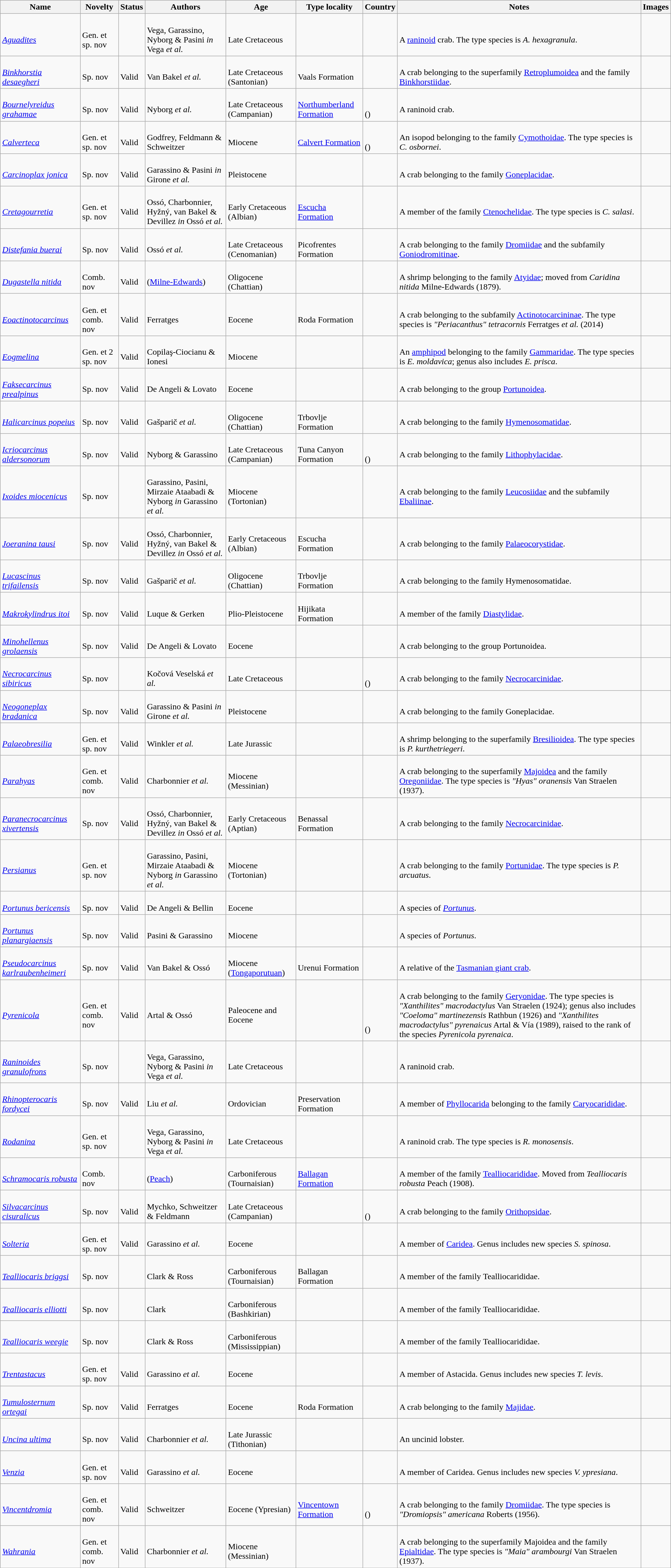<table class="wikitable sortable" align="center" width="100%">
<tr>
<th>Name</th>
<th>Novelty</th>
<th>Status</th>
<th>Authors</th>
<th>Age</th>
<th>Type locality</th>
<th>Country</th>
<th>Notes</th>
<th>Images</th>
</tr>
<tr>
<td><br><em><a href='#'>Aguadites</a></em></td>
<td><br>Gen. et sp. nov</td>
<td></td>
<td><br>Vega, Garassino, Nyborg & Pasini <em>in</em> Vega <em>et al.</em></td>
<td><br>Late Cretaceous</td>
<td></td>
<td><br></td>
<td><br>A <a href='#'>raninoid</a> crab. The type species is <em>A. hexagranula</em>.</td>
<td></td>
</tr>
<tr>
<td><br><em><a href='#'>Binkhorstia desaegheri</a></em></td>
<td><br>Sp. nov</td>
<td><br>Valid</td>
<td><br>Van Bakel <em>et al.</em></td>
<td><br>Late Cretaceous (Santonian)</td>
<td><br>Vaals Formation</td>
<td><br></td>
<td><br>A crab belonging to the superfamily <a href='#'>Retroplumoidea</a> and the family <a href='#'>Binkhorstiidae</a>.</td>
<td></td>
</tr>
<tr>
<td><br><em><a href='#'>Bournelyreidus grahamae</a></em></td>
<td><br>Sp. nov</td>
<td><br>Valid</td>
<td><br>Nyborg <em>et al.</em></td>
<td><br>Late Cretaceous (Campanian)</td>
<td><br><a href='#'>Northumberland Formation</a></td>
<td><br><br>()</td>
<td><br>A raninoid crab.</td>
<td></td>
</tr>
<tr>
<td><br><em><a href='#'>Calverteca</a></em></td>
<td><br>Gen. et sp. nov</td>
<td><br>Valid</td>
<td><br>Godfrey, Feldmann & Schweitzer</td>
<td><br>Miocene</td>
<td><br><a href='#'>Calvert Formation</a></td>
<td><br><br>()</td>
<td><br>An isopod belonging to the family <a href='#'>Cymothoidae</a>. The type species is <em>C. osbornei</em>.</td>
<td></td>
</tr>
<tr>
<td><br><em><a href='#'>Carcinoplax jonica</a></em></td>
<td><br>Sp. nov</td>
<td><br>Valid</td>
<td><br>Garassino & Pasini <em>in</em> Girone <em>et al.</em></td>
<td><br>Pleistocene</td>
<td></td>
<td><br></td>
<td><br>A crab belonging to the family <a href='#'>Goneplacidae</a>.</td>
<td></td>
</tr>
<tr>
<td><br><em><a href='#'>Cretagourretia</a></em></td>
<td><br>Gen. et sp. nov</td>
<td><br>Valid</td>
<td><br>Ossó, Charbonnier, Hyžný, van Bakel & Devillez <em>in</em> Ossó <em>et al.</em></td>
<td><br>Early Cretaceous (Albian)</td>
<td><br><a href='#'>Escucha Formation</a></td>
<td><br></td>
<td><br>A member of the family <a href='#'>Ctenochelidae</a>. The type species is <em>C. salasi</em>.</td>
<td></td>
</tr>
<tr>
<td><br><em><a href='#'>Distefania buerai</a></em></td>
<td><br>Sp. nov</td>
<td><br>Valid</td>
<td><br>Ossó <em>et al.</em></td>
<td><br>Late Cretaceous (Cenomanian)</td>
<td><br>Picofrentes Formation</td>
<td><br></td>
<td><br>A crab belonging to the family <a href='#'>Dromiidae</a> and the subfamily <a href='#'>Goniodromitinae</a>.</td>
<td></td>
</tr>
<tr>
<td><br><em><a href='#'>Dugastella nitida</a></em></td>
<td><br>Comb. nov</td>
<td><br>Valid</td>
<td><br>(<a href='#'>Milne-Edwards</a>)</td>
<td><br>Oligocene (Chattian)</td>
<td></td>
<td><br></td>
<td><br>A shrimp belonging to the family <a href='#'>Atyidae</a>; moved from <em>Caridina nitida</em> Milne-Edwards (1879).</td>
<td></td>
</tr>
<tr>
<td><br><em><a href='#'>Eoactinotocarcinus</a></em></td>
<td><br>Gen. et comb. nov</td>
<td><br>Valid</td>
<td><br>Ferratges</td>
<td><br>Eocene</td>
<td><br>Roda Formation</td>
<td><br></td>
<td><br>A crab belonging to the subfamily <a href='#'>Actinotocarcininae</a>. The type species is <em>"Periacanthus" tetracornis</em> Ferratges <em>et al.</em> (2014)</td>
<td></td>
</tr>
<tr>
<td><br><em><a href='#'>Eogmelina</a></em></td>
<td><br>Gen. et 2 sp. nov</td>
<td><br>Valid</td>
<td><br>Copilaş-Ciocianu & Ionesi</td>
<td><br>Miocene</td>
<td></td>
<td><br></td>
<td><br>An <a href='#'>amphipod</a> belonging to the family <a href='#'>Gammaridae</a>. The type species is <em>E. moldavica</em>; genus also includes <em>E. prisca</em>.</td>
<td></td>
</tr>
<tr>
<td><br><em><a href='#'>Faksecarcinus prealpinus</a></em></td>
<td><br>Sp. nov</td>
<td><br>Valid</td>
<td><br>De Angeli & Lovato</td>
<td><br>Eocene</td>
<td></td>
<td><br></td>
<td><br>A crab belonging to the group <a href='#'>Portunoidea</a>.</td>
<td></td>
</tr>
<tr>
<td><br><em><a href='#'>Halicarcinus popeius</a></em></td>
<td><br>Sp. nov</td>
<td><br>Valid</td>
<td><br>Gašparič <em>et al.</em></td>
<td><br>Oligocene (Chattian)</td>
<td><br>Trbovlje Formation</td>
<td><br></td>
<td><br>A crab belonging to the family <a href='#'>Hymenosomatidae</a>.</td>
<td></td>
</tr>
<tr>
<td><br><em><a href='#'>Icriocarcinus aldersonorum</a></em></td>
<td><br>Sp. nov</td>
<td><br>Valid</td>
<td><br>Nyborg & Garassino</td>
<td><br>Late Cretaceous (Campanian)</td>
<td><br>Tuna Canyon Formation</td>
<td><br><br>()</td>
<td><br>A crab belonging to the family <a href='#'>Lithophylacidae</a>.</td>
<td></td>
</tr>
<tr>
<td><br><em><a href='#'>Ixoides miocenicus</a></em></td>
<td><br>Sp. nov</td>
<td></td>
<td><br>Garassino, Pasini, Mirzaie Ataabadi & Nyborg <em>in</em> Garassino <em>et al.</em></td>
<td><br>Miocene (Tortonian)</td>
<td></td>
<td><br></td>
<td><br>A crab belonging to the family <a href='#'>Leucosiidae</a> and the subfamily <a href='#'>Ebaliinae</a>.</td>
<td></td>
</tr>
<tr>
<td><br><em><a href='#'>Joeranina tausi</a></em></td>
<td><br>Sp. nov</td>
<td><br>Valid</td>
<td><br>Ossó, Charbonnier, Hyžný, van Bakel & Devillez <em>in</em> Ossó <em>et al.</em></td>
<td><br>Early Cretaceous (Albian)</td>
<td><br>Escucha Formation</td>
<td><br></td>
<td><br>A crab belonging to the family <a href='#'>Palaeocorystidae</a>.</td>
<td></td>
</tr>
<tr>
<td><br><em><a href='#'>Lucascinus trifailensis</a></em></td>
<td><br>Sp. nov</td>
<td><br>Valid</td>
<td><br>Gašparič <em>et al.</em></td>
<td><br>Oligocene (Chattian)</td>
<td><br>Trbovlje Formation</td>
<td><br></td>
<td><br>A crab belonging to the family Hymenosomatidae.</td>
<td></td>
</tr>
<tr>
<td><br><em><a href='#'>Makrokylindrus itoi</a></em></td>
<td><br>Sp. nov</td>
<td><br>Valid</td>
<td><br>Luque & Gerken</td>
<td><br>Plio-Pleistocene</td>
<td><br>Hijikata Formation</td>
<td><br></td>
<td><br>A member of the family <a href='#'>Diastylidae</a>.</td>
<td></td>
</tr>
<tr>
<td><br><em><a href='#'>Minohellenus grolaensis</a></em></td>
<td><br>Sp. nov</td>
<td><br>Valid</td>
<td><br>De Angeli & Lovato</td>
<td><br>Eocene</td>
<td></td>
<td><br></td>
<td><br>A crab belonging to the group Portunoidea.</td>
<td></td>
</tr>
<tr>
<td><br><em><a href='#'>Necrocarcinus sibiricus</a></em></td>
<td><br>Sp. nov</td>
<td></td>
<td><br>Kočová Veselská <em>et al.</em></td>
<td><br>Late Cretaceous</td>
<td></td>
<td><br><br>()</td>
<td><br>A crab belonging to the family <a href='#'>Necrocarcinidae</a>.</td>
<td></td>
</tr>
<tr>
<td><br><em><a href='#'>Neogoneplax bradanica</a></em></td>
<td><br>Sp. nov</td>
<td><br>Valid</td>
<td><br>Garassino & Pasini <em>in</em> Girone <em>et al.</em></td>
<td><br>Pleistocene</td>
<td></td>
<td><br></td>
<td><br>A crab belonging to the family Goneplacidae.</td>
<td></td>
</tr>
<tr>
<td><br><em><a href='#'>Palaeobresilia</a></em></td>
<td><br>Gen. et sp. nov</td>
<td><br>Valid</td>
<td><br>Winkler <em>et al.</em></td>
<td><br>Late Jurassic</td>
<td></td>
<td><br></td>
<td><br>A shrimp belonging to the superfamily <a href='#'>Bresilioidea</a>. The type species is <em>P. kurthetriegeri</em>.</td>
<td></td>
</tr>
<tr>
<td><br><em><a href='#'>Parahyas</a></em></td>
<td><br>Gen. et comb. nov</td>
<td><br>Valid</td>
<td><br>Charbonnier <em>et al.</em></td>
<td><br>Miocene (Messinian)</td>
<td></td>
<td><br></td>
<td><br>A crab belonging to the superfamily <a href='#'>Majoidea</a> and the family <a href='#'>Oregoniidae</a>. The type species is <em>"Hyas" oranensis</em> Van Straelen (1937).</td>
<td></td>
</tr>
<tr>
<td><br><em><a href='#'>Paranecrocarcinus xivertensis</a></em></td>
<td><br>Sp. nov</td>
<td><br>Valid</td>
<td><br>Ossó, Charbonnier, Hyžný, van Bakel & Devillez <em>in</em> Ossó <em>et al.</em></td>
<td><br>Early Cretaceous (Aptian)</td>
<td><br>Benassal Formation</td>
<td><br></td>
<td><br>A crab belonging to the family <a href='#'>Necrocarcinidae</a>.</td>
<td></td>
</tr>
<tr>
<td><br><em><a href='#'>Persianus</a></em></td>
<td><br>Gen. et sp. nov</td>
<td></td>
<td><br>Garassino, Pasini, Mirzaie Ataabadi & Nyborg <em>in</em> Garassino <em>et al.</em></td>
<td><br>Miocene (Tortonian)</td>
<td></td>
<td><br></td>
<td><br>A crab belonging to the family <a href='#'>Portunidae</a>. The type species is <em>P. arcuatus</em>.</td>
<td></td>
</tr>
<tr>
<td><br><em><a href='#'>Portunus bericensis</a></em></td>
<td><br>Sp. nov</td>
<td><br>Valid</td>
<td><br>De Angeli & Bellin</td>
<td><br>Eocene</td>
<td></td>
<td><br></td>
<td><br>A species of <em><a href='#'>Portunus</a></em>.</td>
<td></td>
</tr>
<tr>
<td><br><em><a href='#'>Portunus planargiaensis</a></em></td>
<td><br>Sp. nov</td>
<td><br>Valid</td>
<td><br>Pasini & Garassino</td>
<td><br>Miocene</td>
<td></td>
<td><br></td>
<td><br>A species of <em>Portunus</em>.</td>
<td></td>
</tr>
<tr>
<td><br><em><a href='#'>Pseudocarcinus karlraubenheimeri</a></em></td>
<td><br>Sp. nov</td>
<td><br>Valid</td>
<td><br>Van Bakel & Ossó</td>
<td><br>Miocene (<a href='#'>Tongaporutuan</a>)</td>
<td><br>Urenui Formation</td>
<td><br></td>
<td><br>A relative of the <a href='#'>Tasmanian giant crab</a>.</td>
<td></td>
</tr>
<tr>
<td><br><em><a href='#'>Pyrenicola</a></em></td>
<td><br>Gen. et comb. nov</td>
<td><br>Valid</td>
<td><br>Artal & Ossó</td>
<td><br>Paleocene and Eocene</td>
<td></td>
<td><br><br>
<br>
<br>()</td>
<td><br>A crab belonging to the family <a href='#'>Geryonidae</a>. The type species is <em>"Xanthilites" macrodactylus</em> Van Straelen (1924); genus also includes <em>"Coeloma" martinezensis</em> Rathbun (1926) and <em>"Xanthilites macrodactylus" pyrenaicus</em> Artal & Vía (1989), raised to the rank of the species <em>Pyrenicola pyrenaica</em>.</td>
<td></td>
</tr>
<tr>
<td><br><em><a href='#'>Raninoides granulofrons</a></em></td>
<td><br>Sp. nov</td>
<td></td>
<td><br>Vega, Garassino, Nyborg & Pasini <em>in</em> Vega <em>et al.</em></td>
<td><br>Late Cretaceous</td>
<td></td>
<td><br></td>
<td><br>A raninoid crab.</td>
<td></td>
</tr>
<tr>
<td><br><em><a href='#'>Rhinopterocaris fordycei</a></em></td>
<td><br>Sp. nov</td>
<td><br>Valid</td>
<td><br>Liu <em>et al.</em></td>
<td><br>Ordovician</td>
<td><br>Preservation Formation</td>
<td><br></td>
<td><br>A member of <a href='#'>Phyllocarida</a> belonging to the family <a href='#'>Caryocarididae</a>.</td>
<td></td>
</tr>
<tr>
<td><br><em><a href='#'>Rodanina</a></em></td>
<td><br>Gen. et sp. nov</td>
<td></td>
<td><br>Vega, Garassino, Nyborg & Pasini <em>in</em> Vega <em>et al.</em></td>
<td><br>Late Cretaceous</td>
<td></td>
<td><br></td>
<td><br>A raninoid crab. The type species is <em>R. monosensis</em>.</td>
<td></td>
</tr>
<tr>
<td><br><em><a href='#'>Schramocaris robusta</a></em></td>
<td><br>Comb. nov</td>
<td></td>
<td><br>(<a href='#'>Peach</a>)</td>
<td><br>Carboniferous (Tournaisian)</td>
<td><br><a href='#'>Ballagan Formation</a></td>
<td><br></td>
<td><br>A member of the family <a href='#'>Tealliocarididae</a>. Moved from <em>Tealliocaris robusta</em> Peach (1908).</td>
<td></td>
</tr>
<tr>
<td><br><em><a href='#'>Silvacarcinus cisuralicus</a></em></td>
<td><br>Sp. nov</td>
<td><br>Valid</td>
<td><br>Mychko, Schweitzer & Feldmann</td>
<td><br>Late Cretaceous (Campanian)</td>
<td></td>
<td><br><br>()</td>
<td><br>A crab belonging to the family <a href='#'>Orithopsidae</a>.</td>
<td></td>
</tr>
<tr>
<td><br><em><a href='#'>Solteria</a></em></td>
<td><br>Gen. et sp. nov</td>
<td><br>Valid</td>
<td><br>Garassino <em>et al.</em></td>
<td><br>Eocene</td>
<td></td>
<td><br></td>
<td><br>A member of <a href='#'>Caridea</a>. Genus includes new species <em>S. spinosa</em>.</td>
<td></td>
</tr>
<tr>
<td><br><em><a href='#'>Tealliocaris briggsi</a></em></td>
<td><br>Sp. nov</td>
<td></td>
<td><br>Clark & Ross</td>
<td><br>Carboniferous (Tournaisian)</td>
<td><br>Ballagan Formation</td>
<td><br></td>
<td><br>A member of the family Tealliocarididae.</td>
<td></td>
</tr>
<tr>
<td><br><em><a href='#'>Tealliocaris elliotti</a></em></td>
<td><br>Sp. nov</td>
<td></td>
<td><br>Clark</td>
<td><br>Carboniferous (Bashkirian)</td>
<td></td>
<td><br></td>
<td><br>A member of the family Tealliocarididae.</td>
<td></td>
</tr>
<tr>
<td><br><em><a href='#'>Tealliocaris weegie</a></em></td>
<td><br>Sp. nov</td>
<td></td>
<td><br>Clark & Ross</td>
<td><br>Carboniferous (Mississippian)</td>
<td></td>
<td><br></td>
<td><br>A member of the family Tealliocarididae.</td>
<td></td>
</tr>
<tr>
<td><br><em><a href='#'>Trentastacus</a></em></td>
<td><br>Gen. et sp. nov</td>
<td><br>Valid</td>
<td><br>Garassino <em>et al.</em></td>
<td><br>Eocene</td>
<td></td>
<td><br></td>
<td><br>A member of Astacida. Genus includes new species <em>T. levis</em>.</td>
<td></td>
</tr>
<tr>
<td><br><em><a href='#'>Tumulosternum ortegai</a></em></td>
<td><br>Sp. nov</td>
<td><br>Valid</td>
<td><br>Ferratges</td>
<td><br>Eocene</td>
<td><br>Roda Formation</td>
<td><br></td>
<td><br>A crab belonging to the family <a href='#'>Majidae</a>.</td>
<td></td>
</tr>
<tr>
<td><br><em><a href='#'>Uncina ultima</a></em></td>
<td><br>Sp. nov</td>
<td><br>Valid</td>
<td><br>Charbonnier <em>et al.</em></td>
<td><br>Late Jurassic (Tithonian)</td>
<td></td>
<td><br></td>
<td><br>An uncinid lobster.</td>
<td></td>
</tr>
<tr>
<td><br><em><a href='#'>Venzia</a></em></td>
<td><br>Gen. et sp. nov</td>
<td><br>Valid</td>
<td><br>Garassino <em>et al.</em></td>
<td><br>Eocene</td>
<td></td>
<td><br></td>
<td><br>A member of Caridea. Genus includes new species <em>V. ypresiana</em>.</td>
<td></td>
</tr>
<tr>
<td><br><em><a href='#'>Vincentdromia</a></em></td>
<td><br>Gen. et comb. nov</td>
<td><br>Valid</td>
<td><br>Schweitzer</td>
<td><br>Eocene (Ypresian)</td>
<td><br><a href='#'>Vincentown Formation</a></td>
<td><br><br>()</td>
<td><br>A crab belonging to the family <a href='#'>Dromiidae</a>. The type species is <em>"Dromiopsis" americana</em> Roberts (1956).</td>
<td></td>
</tr>
<tr>
<td><br><em><a href='#'>Wahrania</a></em></td>
<td><br>Gen. et comb. nov</td>
<td><br>Valid</td>
<td><br>Charbonnier <em>et al.</em></td>
<td><br>Miocene (Messinian)</td>
<td></td>
<td><br></td>
<td><br>A crab belonging to the superfamily Majoidea and the family <a href='#'>Epialtidae</a>. The type species is <em>"Maia" arambourgi</em> Van Straelen (1937).</td>
<td></td>
</tr>
<tr>
</tr>
</table>
